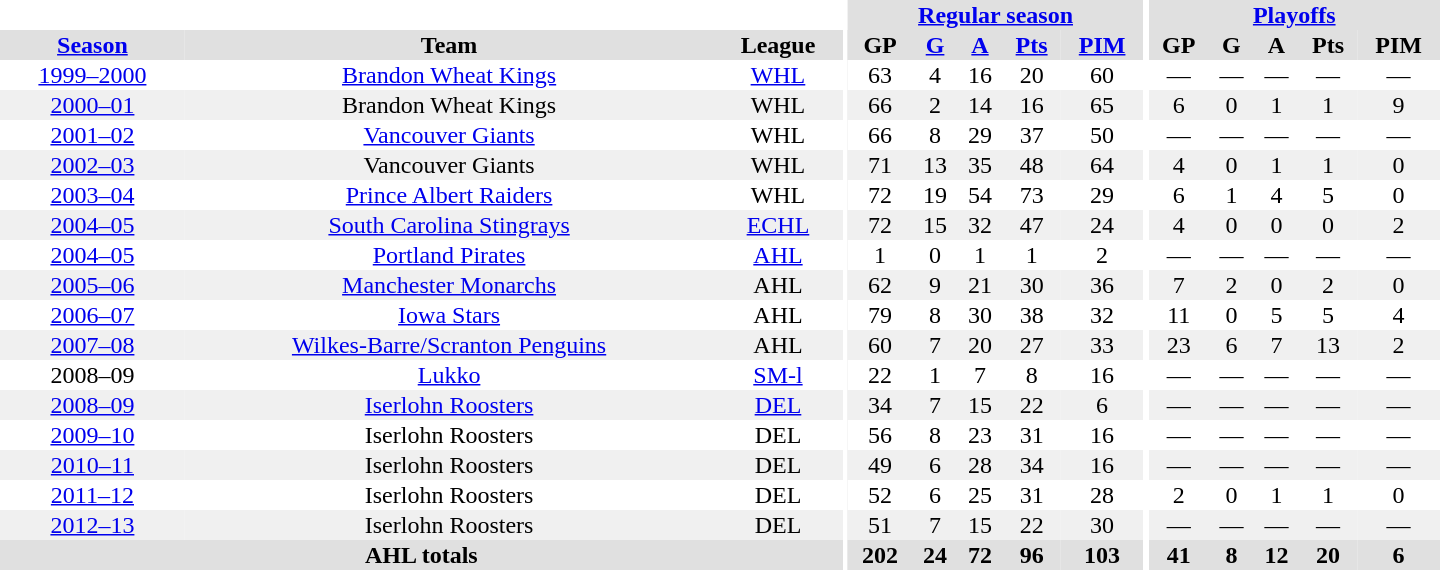<table border="0" cellpadding="1" cellspacing="0" style="text-align:center; width:60em">
<tr bgcolor="#e0e0e0">
<th colspan="3" bgcolor="#ffffff"></th>
<th rowspan="99" bgcolor="#ffffff"></th>
<th colspan="5"><a href='#'>Regular season</a></th>
<th rowspan="99" bgcolor="#ffffff"></th>
<th colspan="5"><a href='#'>Playoffs</a></th>
</tr>
<tr bgcolor="#e0e0e0">
<th><a href='#'>Season</a></th>
<th>Team</th>
<th>League</th>
<th>GP</th>
<th><a href='#'>G</a></th>
<th><a href='#'>A</a></th>
<th><a href='#'>Pts</a></th>
<th><a href='#'>PIM</a></th>
<th>GP</th>
<th>G</th>
<th>A</th>
<th>Pts</th>
<th>PIM</th>
</tr>
<tr ALIGN="center">
<td><a href='#'>1999–2000</a></td>
<td><a href='#'>Brandon Wheat Kings</a></td>
<td><a href='#'>WHL</a></td>
<td>63</td>
<td>4</td>
<td>16</td>
<td>20</td>
<td>60</td>
<td>—</td>
<td>—</td>
<td>—</td>
<td>—</td>
<td>—</td>
</tr>
<tr ALIGN="center" bgcolor="#f0f0f0">
<td><a href='#'>2000–01</a></td>
<td>Brandon Wheat Kings</td>
<td>WHL</td>
<td>66</td>
<td>2</td>
<td>14</td>
<td>16</td>
<td>65</td>
<td>6</td>
<td>0</td>
<td>1</td>
<td>1</td>
<td>9</td>
</tr>
<tr ALIGN="center">
<td><a href='#'>2001–02</a></td>
<td><a href='#'>Vancouver Giants</a></td>
<td>WHL</td>
<td>66</td>
<td>8</td>
<td>29</td>
<td>37</td>
<td>50</td>
<td>—</td>
<td>—</td>
<td>—</td>
<td>—</td>
<td>—</td>
</tr>
<tr ALIGN="center" bgcolor="#f0f0f0">
<td><a href='#'>2002–03</a></td>
<td>Vancouver Giants</td>
<td>WHL</td>
<td>71</td>
<td>13</td>
<td>35</td>
<td>48</td>
<td>64</td>
<td>4</td>
<td>0</td>
<td>1</td>
<td>1</td>
<td>0</td>
</tr>
<tr ALIGN="center">
<td><a href='#'>2003–04</a></td>
<td><a href='#'>Prince Albert Raiders</a></td>
<td>WHL</td>
<td>72</td>
<td>19</td>
<td>54</td>
<td>73</td>
<td>29</td>
<td>6</td>
<td>1</td>
<td>4</td>
<td>5</td>
<td>0</td>
</tr>
<tr ALIGN="center" bgcolor="#f0f0f0">
<td><a href='#'>2004–05</a></td>
<td><a href='#'>South Carolina Stingrays</a></td>
<td><a href='#'>ECHL</a></td>
<td>72</td>
<td>15</td>
<td>32</td>
<td>47</td>
<td>24</td>
<td>4</td>
<td>0</td>
<td>0</td>
<td>0</td>
<td>2</td>
</tr>
<tr ALIGN="center">
<td><a href='#'>2004–05</a></td>
<td><a href='#'>Portland Pirates</a></td>
<td><a href='#'>AHL</a></td>
<td>1</td>
<td>0</td>
<td>1</td>
<td>1</td>
<td>2</td>
<td>—</td>
<td>—</td>
<td>—</td>
<td>—</td>
<td>—</td>
</tr>
<tr ALIGN="center" bgcolor="#f0f0f0">
<td><a href='#'>2005–06</a></td>
<td><a href='#'>Manchester Monarchs</a></td>
<td>AHL</td>
<td>62</td>
<td>9</td>
<td>21</td>
<td>30</td>
<td>36</td>
<td>7</td>
<td>2</td>
<td>0</td>
<td>2</td>
<td>0</td>
</tr>
<tr ALIGN="center">
<td><a href='#'>2006–07</a></td>
<td><a href='#'>Iowa Stars</a></td>
<td>AHL</td>
<td>79</td>
<td>8</td>
<td>30</td>
<td>38</td>
<td>32</td>
<td>11</td>
<td>0</td>
<td>5</td>
<td>5</td>
<td>4</td>
</tr>
<tr ALIGN="center" bgcolor="#f0f0f0">
<td><a href='#'>2007–08</a></td>
<td><a href='#'>Wilkes-Barre/Scranton Penguins</a></td>
<td>AHL</td>
<td>60</td>
<td>7</td>
<td>20</td>
<td>27</td>
<td>33</td>
<td>23</td>
<td>6</td>
<td>7</td>
<td>13</td>
<td>2</td>
</tr>
<tr ALIGN="center">
<td>2008–09</td>
<td><a href='#'>Lukko</a></td>
<td><a href='#'>SM-l</a></td>
<td>22</td>
<td>1</td>
<td>7</td>
<td>8</td>
<td>16</td>
<td>—</td>
<td>—</td>
<td>—</td>
<td>—</td>
<td>—</td>
</tr>
<tr ALIGN="center" bgcolor="#f0f0f0">
<td><a href='#'>2008–09</a></td>
<td><a href='#'>Iserlohn Roosters</a></td>
<td><a href='#'>DEL</a></td>
<td>34</td>
<td>7</td>
<td>15</td>
<td>22</td>
<td>6</td>
<td>—</td>
<td>—</td>
<td>—</td>
<td>—</td>
<td>—</td>
</tr>
<tr ALIGN="center">
<td><a href='#'>2009–10</a></td>
<td>Iserlohn Roosters</td>
<td>DEL</td>
<td>56</td>
<td>8</td>
<td>23</td>
<td>31</td>
<td>16</td>
<td>—</td>
<td>—</td>
<td>—</td>
<td>—</td>
<td>—</td>
</tr>
<tr ALIGN="center" bgcolor="#f0f0f0">
<td><a href='#'>2010–11</a></td>
<td>Iserlohn Roosters</td>
<td>DEL</td>
<td>49</td>
<td>6</td>
<td>28</td>
<td>34</td>
<td>16</td>
<td>—</td>
<td>—</td>
<td>—</td>
<td>—</td>
<td>—</td>
</tr>
<tr ALIGN="center">
<td><a href='#'>2011–12</a></td>
<td>Iserlohn Roosters</td>
<td>DEL</td>
<td>52</td>
<td>6</td>
<td>25</td>
<td>31</td>
<td>28</td>
<td>2</td>
<td>0</td>
<td>1</td>
<td>1</td>
<td>0</td>
</tr>
<tr ALIGN="center" bgcolor="#f0f0f0">
<td><a href='#'>2012–13</a></td>
<td>Iserlohn Roosters</td>
<td>DEL</td>
<td>51</td>
<td>7</td>
<td>15</td>
<td>22</td>
<td>30</td>
<td>—</td>
<td>—</td>
<td>—</td>
<td>—</td>
<td>—</td>
</tr>
<tr bgcolor="#e0e0e0">
<th colspan="3">AHL totals</th>
<th>202</th>
<th>24</th>
<th>72</th>
<th>96</th>
<th>103</th>
<th>41</th>
<th>8</th>
<th>12</th>
<th>20</th>
<th>6</th>
</tr>
</table>
